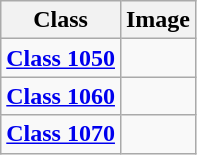<table class="wikitable sortable">
<tr>
<th>Class</th>
<th class="unsortable">Image</th>
</tr>
<tr>
<td><strong><a href='#'>Class 1050</a></strong></td>
<td></td>
</tr>
<tr>
<td><strong><a href='#'>Class 1060</a></strong></td>
<td></td>
</tr>
<tr>
<td><strong><a href='#'>Class 1070</a></strong></td>
<td></td>
</tr>
</table>
